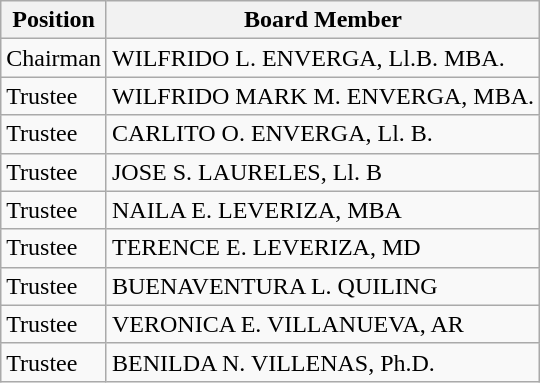<table class="wikitable">
<tr>
<th>Position</th>
<th>Board Member</th>
</tr>
<tr>
<td>Chairman</td>
<td>WILFRIDO L. ENVERGA, Ll.B. MBA.</td>
</tr>
<tr>
<td>Trustee</td>
<td>WILFRIDO MARK M. ENVERGA, MBA.</td>
</tr>
<tr>
<td>Trustee</td>
<td>CARLITO O. ENVERGA, Ll. B.</td>
</tr>
<tr>
<td>Trustee</td>
<td>JOSE S. LAURELES, Ll. B</td>
</tr>
<tr>
<td>Trustee</td>
<td>NAILA E. LEVERIZA, MBA</td>
</tr>
<tr>
<td>Trustee</td>
<td>TERENCE E. LEVERIZA, MD</td>
</tr>
<tr>
<td>Trustee</td>
<td>BUENAVENTURA L. QUILING</td>
</tr>
<tr>
<td>Trustee</td>
<td>VERONICA E. VILLANUEVA, AR</td>
</tr>
<tr>
<td>Trustee</td>
<td>BENILDA N. VILLENAS, Ph.D.</td>
</tr>
</table>
